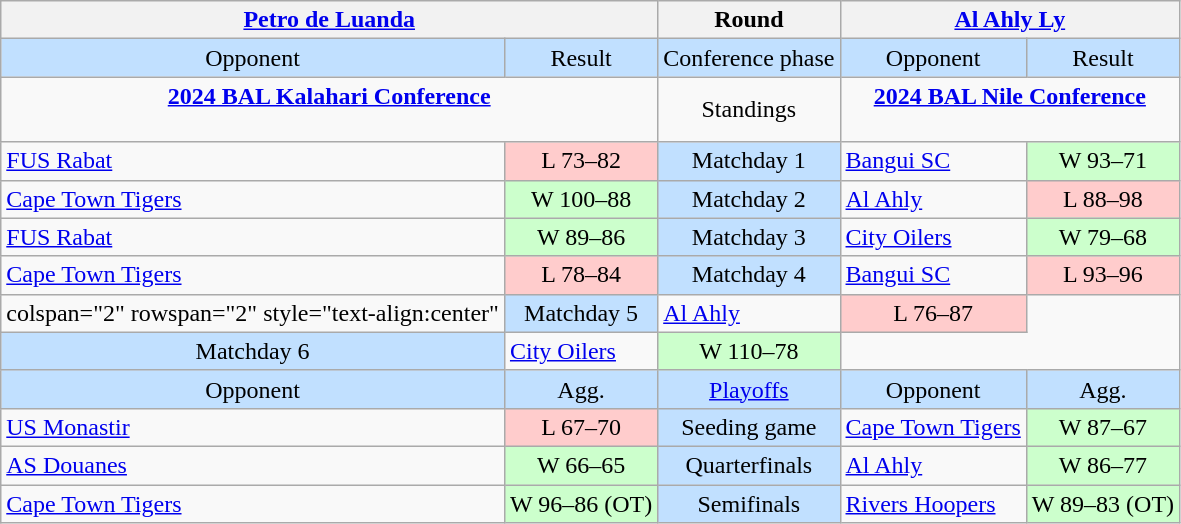<table class="wikitable" style="text-align:center">
<tr>
<th colspan="2"><strong> <a href='#'>Petro de Luanda</a></strong></th>
<th>Round</th>
<th colspan="2"> <a href='#'>Al Ahly Ly</a></th>
</tr>
<tr style="background:#C1E0FF">
<td>Opponent</td>
<td>Result</td>
<td>Conference phase</td>
<td>Opponent</td>
<td>Result</td>
</tr>
<tr>
<td colspan="2" align="center"><strong><a href='#'>2024 BAL Kalahari Conference</a></strong><br><br></td>
<td>Standings</td>
<td colspan="2"  align="center"><strong><a href='#'>2024 BAL Nile Conference</a></strong><br><br></td>
</tr>
<tr>
<td style="text-align:left"> <a href='#'>FUS Rabat</a></td>
<td bgcolor=#fcc>L 73–82</td>
<td style="background:#C1E0FF">Matchday 1</td>
<td style="text-align:left"> <a href='#'>Bangui SC</a></td>
<td bgcolor=#cfc>W 93–71</td>
</tr>
<tr>
<td style="text-align:left"> <a href='#'>Cape Town Tigers</a></td>
<td bgcolor=#cfc>W 100–88</td>
<td style="background:#C1E0FF">Matchday 2</td>
<td style="text-align:left"> <a href='#'>Al Ahly</a></td>
<td bgcolor=#fcc>L 88–98</td>
</tr>
<tr>
<td style="text-align:left"> <a href='#'>FUS Rabat</a></td>
<td bgcolor=#cfc>W 89–86</td>
<td style="background:#C1E0FF">Matchday 3</td>
<td style="text-align:left"> <a href='#'>City Oilers</a></td>
<td bgcolor=#cfc>W 79–68</td>
</tr>
<tr>
<td style="text-align:left"> <a href='#'>Cape Town Tigers</a></td>
<td bgcolor=#fcc>L 78–84</td>
<td style="background:#C1E0FF">Matchday 4</td>
<td style="text-align:left"> <a href='#'>Bangui SC</a></td>
<td bgcolor=#fcc>L 93–96</td>
</tr>
<tr>
<td>colspan="2" rowspan="2" style="text-align:center" </td>
<td style="background:#C1E0FF">Matchday 5</td>
<td style="text-align:left"> <a href='#'>Al Ahly</a></td>
<td bgcolor=#fcc>L 76–87</td>
</tr>
<tr>
<td style="background:#C1E0FF">Matchday 6</td>
<td style="text-align:left"> <a href='#'>City Oilers</a></td>
<td bgcolor=#cfc>W 110–78</td>
</tr>
<tr style="background:#C1E0FF">
<td>Opponent</td>
<td>Agg.</td>
<td><a href='#'>Playoffs</a></td>
<td>Opponent</td>
<td>Agg.</td>
</tr>
<tr>
<td style="text-align:left"> <a href='#'>US Monastir</a></td>
<td bgcolor=#fcc>L 67–70</td>
<td style="background:#C1E0FF">Seeding game</td>
<td style="text-align:left"> <a href='#'>Cape Town Tigers</a></td>
<td bgcolor=#cfc>W 87–67</td>
</tr>
<tr>
<td style="text-align:left"> <a href='#'>AS Douanes</a></td>
<td bgcolor=#cfc>W 66–65</td>
<td style="background:#C1E0FF">Quarterfinals</td>
<td style="text-align:left"> <a href='#'>Al Ahly</a></td>
<td bgcolor=#cfc>W 86–77</td>
</tr>
<tr>
<td style="text-align:left"> <a href='#'>Cape Town Tigers</a></td>
<td bgcolor=#cfc>W 96–86 (OT)</td>
<td style="background:#C1E0FF">Semifinals</td>
<td style="text-align:left"> <a href='#'>Rivers Hoopers</a></td>
<td bgcolor=#cfc>W 89–83 (OT)</td>
</tr>
</table>
